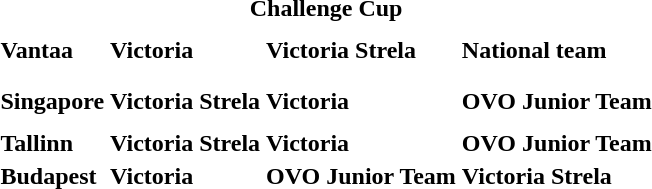<table>
<tr>
<td colspan="4" style="text-align:center;"><strong>Challenge Cup</strong></td>
</tr>
<tr>
<th scope=row style="text-align:left">Vantaa</th>
<td style="height:30px;"> <strong>Victoria</strong></td>
<td style="height:30px;"> <strong>Victoria Strela</strong></td>
<td style="height:30px;"> <strong>National team</strong></td>
</tr>
<tr>
<th scope=row style="text-align:left">Singapore</th>
<td style="height:30px;"> <strong>Victoria Strela</strong></td>
<td style="height:30px;"> <strong>Victoria</strong></td>
<td style="height:30px;"> <strong>OVO Junior Team</strong></td>
</tr>
<tr>
<th scope=row style="text-align:left">Tallinn</th>
<td> <strong>Victoria Strela</strong></td>
<td> <strong>Victoria</strong></td>
<td> <strong>OVO Junior Team</strong></td>
</tr>
<tr>
<th scope=row style="text-align:left">Budapest</th>
<td> <strong>Victoria</strong></td>
<td> <strong>OVO Junior Team</strong></td>
<td> <strong>Victoria Strela</strong></td>
</tr>
<tr>
</tr>
</table>
